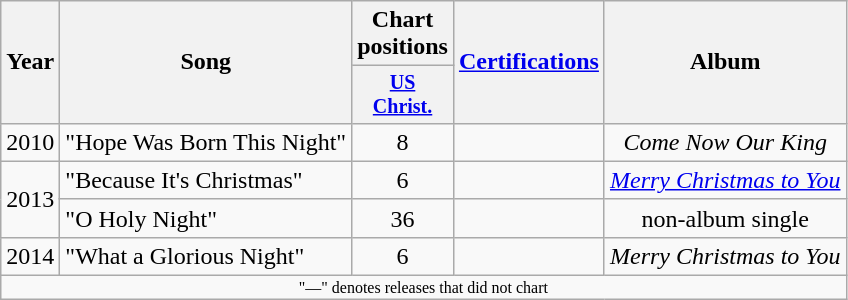<table class="wikitable" style="text-align:center;">
<tr>
<th rowspan="2">Year</th>
<th rowspan="2">Song</th>
<th style="width:3em;" colspan="1">Chart positions</th>
<th scope="col" rowspan="2"><a href='#'>Certifications</a></th>
<th rowspan="2">Album</th>
</tr>
<tr style="font-size:smaller;">
<th style="width:45px;"><a href='#'>US<br>Christ.</a><br></th>
</tr>
<tr>
<td align="left">2010</td>
<td align="left">"Hope Was Born This Night"</td>
<td>8</td>
<td></td>
<td><em>Come Now Our King</em></td>
</tr>
<tr>
<td style="text-align:left;" rowspan="2">2013</td>
<td align="left">"Because It's Christmas"</td>
<td>6</td>
<td></td>
<td><em><a href='#'>Merry Christmas to You</a></em></td>
</tr>
<tr>
<td align="left">"O Holy Night"</td>
<td>36</td>
<td></td>
<td rowspan="1">non-album single</td>
</tr>
<tr>
<td align="left">2014</td>
<td align="left">"What a Glorious Night"</td>
<td>6</td>
<td></td>
<td><em>Merry Christmas to You</em></td>
</tr>
<tr>
<td colspan="10" style="font-size:8pt">"—" denotes releases that did not chart</td>
</tr>
</table>
